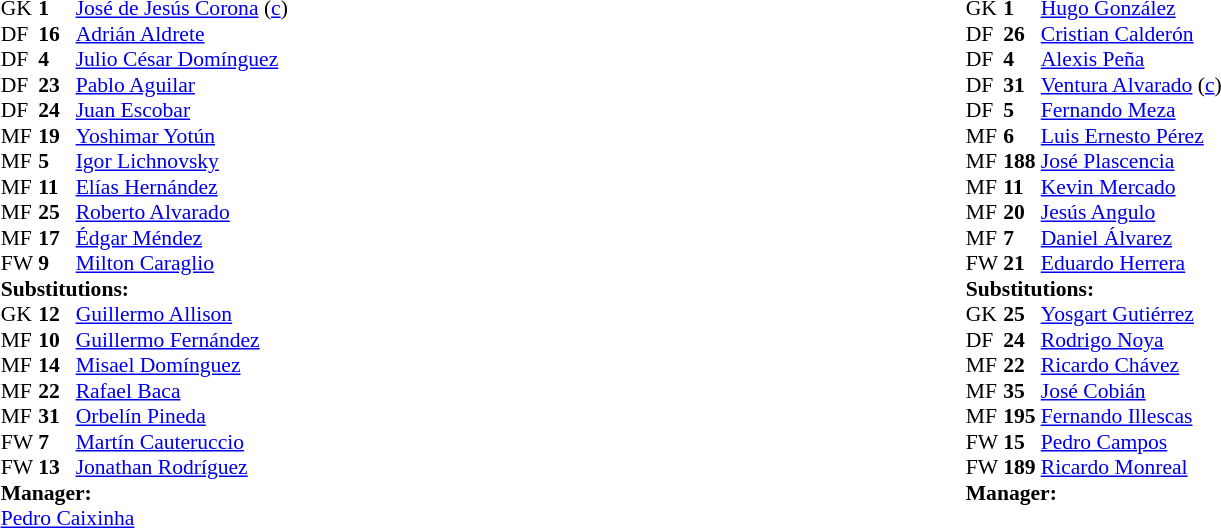<table width=100%>
<tr>
<td valign=top width=50%><br><table style="font-size:90%" cellspacing=0 cellpadding=0 align=center>
<tr>
<th width=25></th>
<th width=25></th>
</tr>
<tr>
<td>GK</td>
<td><strong>1</strong></td>
<td> <a href='#'>José de Jesús Corona</a> (<a href='#'>c</a>)</td>
</tr>
<tr>
<td>DF</td>
<td><strong>16</strong></td>
<td> <a href='#'>Adrián Aldrete</a></td>
</tr>
<tr>
<td>DF</td>
<td><strong>4</strong></td>
<td> <a href='#'>Julio César Domínguez</a></td>
</tr>
<tr>
<td>DF</td>
<td><strong>23</strong></td>
<td> <a href='#'>Pablo Aguilar</a></td>
</tr>
<tr>
<td>DF</td>
<td><strong>24</strong></td>
<td> <a href='#'>Juan Escobar</a></td>
</tr>
<tr>
<td>MF</td>
<td><strong>19</strong></td>
<td> <a href='#'>Yoshimar Yotún</a></td>
</tr>
<tr>
<td>MF</td>
<td><strong>5</strong></td>
<td> <a href='#'>Igor Lichnovsky</a></td>
</tr>
<tr>
<td>MF</td>
<td><strong>11</strong></td>
<td> <a href='#'>Elías Hernández</a></td>
<td></td>
<td></td>
</tr>
<tr>
<td>MF</td>
<td><strong>25</strong></td>
<td> <a href='#'>Roberto Alvarado</a></td>
<td></td>
<td></td>
</tr>
<tr>
<td>MF</td>
<td><strong>17</strong></td>
<td> <a href='#'>Édgar Méndez</a></td>
</tr>
<tr>
<td>FW</td>
<td><strong>9</strong></td>
<td> <a href='#'>Milton Caraglio</a></td>
<td></td>
<td></td>
</tr>
<tr>
<td colspan=3><strong>Substitutions:</strong></td>
</tr>
<tr>
<td>GK</td>
<td><strong>12</strong></td>
<td> <a href='#'>Guillermo Allison</a></td>
</tr>
<tr>
<td>MF</td>
<td><strong>10</strong></td>
<td> <a href='#'>Guillermo Fernández</a></td>
<td></td>
<td></td>
</tr>
<tr>
<td>MF</td>
<td><strong>14</strong></td>
<td> <a href='#'>Misael Domínguez</a></td>
</tr>
<tr>
<td>MF</td>
<td><strong>22</strong></td>
<td> <a href='#'>Rafael Baca</a></td>
</tr>
<tr>
<td>MF</td>
<td><strong>31</strong></td>
<td> <a href='#'>Orbelín Pineda</a></td>
<td></td>
<td></td>
</tr>
<tr>
<td>FW</td>
<td><strong>7</strong></td>
<td> <a href='#'>Martín Cauteruccio</a></td>
</tr>
<tr>
<td>FW</td>
<td><strong>13</strong></td>
<td> <a href='#'>Jonathan Rodríguez</a></td>
<td></td>
<td></td>
</tr>
<tr>
<td colspan=3><strong>Manager:</strong></td>
</tr>
<tr>
<td colspan=4> <a href='#'>Pedro Caixinha</a></td>
</tr>
</table>
</td>
<td valign=top></td>
<td valign=top width=50%><br><table style="font-size:90%" cellspacing=0 cellpadding=0 align=center>
<tr>
<th width=25></th>
<th width=25></th>
</tr>
<tr>
<td>GK</td>
<td><strong>1</strong></td>
<td> <a href='#'>Hugo González</a></td>
</tr>
<tr>
<td>DF</td>
<td><strong>26</strong></td>
<td> <a href='#'>Cristian Calderón</a></td>
</tr>
<tr>
<td>DF</td>
<td><strong>4</strong></td>
<td> <a href='#'>Alexis Peña</a></td>
</tr>
<tr>
<td>DF</td>
<td><strong>31</strong></td>
<td> <a href='#'>Ventura Alvarado</a> (<a href='#'>c</a>)</td>
</tr>
<tr>
<td>DF</td>
<td><strong>5</strong></td>
<td> <a href='#'>Fernando Meza</a></td>
</tr>
<tr>
<td>MF</td>
<td><strong>6</strong></td>
<td> <a href='#'>Luis Ernesto Pérez</a></td>
<td></td>
<td></td>
</tr>
<tr>
<td>MF</td>
<td><strong>188</strong></td>
<td> <a href='#'>José Plascencia</a></td>
<td></td>
<td></td>
</tr>
<tr>
<td>MF</td>
<td><strong>11</strong></td>
<td> <a href='#'>Kevin Mercado</a></td>
</tr>
<tr>
<td>MF</td>
<td><strong>20</strong></td>
<td> <a href='#'>Jesús Angulo</a></td>
<td></td>
<td></td>
</tr>
<tr>
<td>MF</td>
<td><strong>7</strong></td>
<td> <a href='#'>Daniel Álvarez</a></td>
</tr>
<tr>
<td>FW</td>
<td><strong>21</strong></td>
<td> <a href='#'>Eduardo Herrera</a></td>
</tr>
<tr>
<td colspan=3><strong>Substitutions:</strong></td>
</tr>
<tr>
<td>GK</td>
<td><strong>25</strong></td>
<td> <a href='#'>Yosgart Gutiérrez</a></td>
</tr>
<tr>
<td>DF</td>
<td><strong>24</strong></td>
<td> <a href='#'>Rodrigo Noya</a></td>
</tr>
<tr>
<td>MF</td>
<td><strong>22</strong></td>
<td> <a href='#'>Ricardo Chávez</a></td>
<td></td>
<td></td>
</tr>
<tr>
<td>MF</td>
<td><strong>35</strong></td>
<td> <a href='#'>José Cobián</a></td>
<td></td>
<td></td>
</tr>
<tr>
<td>MF</td>
<td><strong>195</strong></td>
<td> <a href='#'>Fernando Illescas</a></td>
<td></td>
<td></td>
</tr>
<tr>
<td>FW</td>
<td><strong>15</strong></td>
<td> <a href='#'>Pedro Campos</a></td>
</tr>
<tr>
<td>FW</td>
<td><strong>189</strong></td>
<td> <a href='#'>Ricardo Monreal</a></td>
</tr>
<tr>
<td colspan=3><strong>Manager:</strong></td>
</tr>
<tr>
<td colspan=4></td>
</tr>
</table>
</td>
</tr>
</table>
